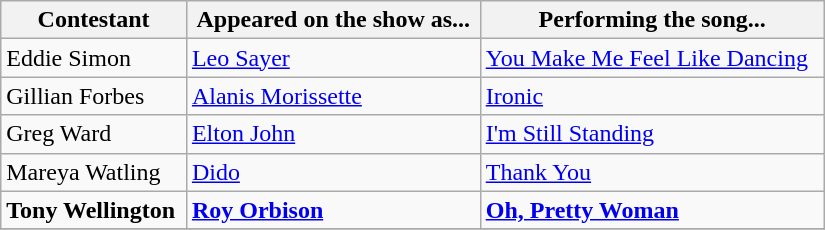<table class="wikitable" width="550px">
<tr>
<th align="left">Contestant</th>
<th align="left">Appeared on the show as...</th>
<th align="left">Performing the song...</th>
</tr>
<tr>
<td align="left">Eddie Simon</td>
<td align="left"><a href='#'>Leo Sayer</a></td>
<td align="left"><a href='#'>You Make Me Feel Like Dancing</a></td>
</tr>
<tr>
<td align="left">Gillian Forbes</td>
<td align="left"><a href='#'>Alanis Morissette</a></td>
<td align="left"><a href='#'>Ironic</a></td>
</tr>
<tr>
<td align="left">Greg Ward</td>
<td align="left"><a href='#'>Elton John</a></td>
<td align="left"><a href='#'>I'm Still Standing</a></td>
</tr>
<tr>
<td align="left">Mareya Watling</td>
<td align="left"><a href='#'>Dido</a></td>
<td align="left"><a href='#'>Thank You</a></td>
</tr>
<tr>
<td align="left"><strong>Tony Wellington</strong></td>
<td align="left"><strong><a href='#'>Roy Orbison</a></strong></td>
<td align="left"><strong><a href='#'>Oh, Pretty Woman</a></strong></td>
</tr>
<tr>
</tr>
</table>
